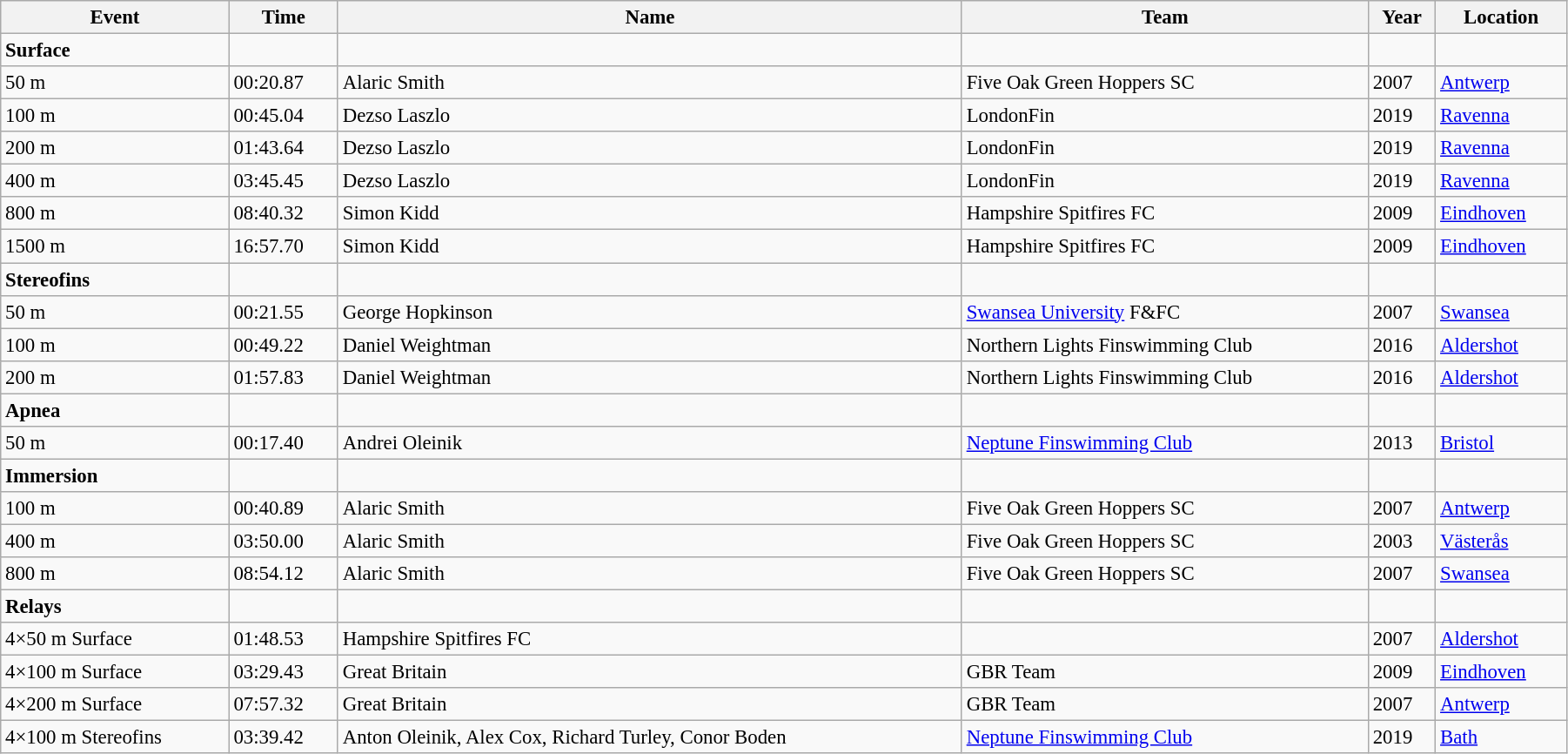<table class="wikitable" style="width: 95%; font-size: 95%;">
<tr>
<th>Event</th>
<th>Time</th>
<th>Name</th>
<th>Team</th>
<th>Year</th>
<th>Location</th>
</tr>
<tr>
<td><strong>Surface</strong></td>
<td></td>
<td></td>
<td></td>
<td></td>
</tr>
<tr>
<td>50 m</td>
<td>00:20.87</td>
<td>Alaric Smith</td>
<td>Five Oak Green Hoppers SC</td>
<td>2007</td>
<td> <a href='#'>Antwerp</a></td>
</tr>
<tr>
<td>100 m</td>
<td>00:45.04</td>
<td>Dezso Laszlo</td>
<td>LondonFin</td>
<td>2019</td>
<td> <a href='#'>Ravenna</a></td>
</tr>
<tr>
<td>200 m</td>
<td>01:43.64</td>
<td>Dezso Laszlo</td>
<td>LondonFin</td>
<td>2019</td>
<td> <a href='#'>Ravenna</a></td>
</tr>
<tr>
<td>400 m</td>
<td>03:45.45</td>
<td>Dezso Laszlo</td>
<td>LondonFin</td>
<td>2019</td>
<td> <a href='#'>Ravenna</a></td>
</tr>
<tr>
<td>800 m</td>
<td>08:40.32</td>
<td>Simon Kidd</td>
<td>Hampshire Spitfires FC</td>
<td>2009</td>
<td> <a href='#'>Eindhoven</a></td>
</tr>
<tr>
<td>1500 m</td>
<td>16:57.70</td>
<td>Simon Kidd</td>
<td>Hampshire Spitfires FC</td>
<td>2009</td>
<td> <a href='#'>Eindhoven</a></td>
</tr>
<tr>
<td><strong>Stereofins</strong></td>
<td></td>
<td></td>
<td></td>
<td></td>
</tr>
<tr>
<td>50 m</td>
<td>00:21.55</td>
<td>George Hopkinson</td>
<td><a href='#'>Swansea University</a> F&FC</td>
<td>2007</td>
<td> <a href='#'>Swansea</a></td>
</tr>
<tr>
<td>100 m</td>
<td>00:49.22</td>
<td>Daniel Weightman</td>
<td>Northern Lights Finswimming Club</td>
<td>2016</td>
<td> <a href='#'>Aldershot</a></td>
</tr>
<tr>
<td>200 m</td>
<td>01:57.83</td>
<td>Daniel Weightman</td>
<td>Northern Lights Finswimming Club</td>
<td>2016</td>
<td> <a href='#'>Aldershot</a></td>
</tr>
<tr>
<td><strong>Apnea</strong></td>
<td></td>
<td></td>
<td></td>
<td></td>
</tr>
<tr>
<td>50 m</td>
<td>00:17.40</td>
<td>Andrei Oleinik</td>
<td><a href='#'>Neptune Finswimming Club</a></td>
<td>2013</td>
<td> <a href='#'>Bristol</a></td>
</tr>
<tr>
<td><strong>Immersion</strong></td>
<td></td>
<td></td>
<td></td>
<td></td>
</tr>
<tr>
<td>100 m</td>
<td>00:40.89</td>
<td>Alaric Smith</td>
<td>Five Oak Green Hoppers SC</td>
<td>2007</td>
<td> <a href='#'>Antwerp</a></td>
</tr>
<tr>
<td>400 m</td>
<td>03:50.00</td>
<td>Alaric Smith</td>
<td>Five Oak Green Hoppers SC</td>
<td>2003</td>
<td> <a href='#'>Västerås</a></td>
</tr>
<tr>
<td>800 m</td>
<td>08:54.12</td>
<td>Alaric Smith</td>
<td>Five Oak Green Hoppers SC</td>
<td>2007</td>
<td> <a href='#'>Swansea</a></td>
</tr>
<tr>
<td><strong>Relays</strong></td>
<td></td>
<td></td>
<td></td>
<td></td>
<td></td>
</tr>
<tr>
<td>4×50 m Surface</td>
<td>01:48.53</td>
<td>Hampshire Spitfires FC</td>
<td></td>
<td>2007</td>
<td> <a href='#'>Aldershot</a></td>
</tr>
<tr>
<td>4×100 m Surface</td>
<td>03:29.43</td>
<td>Great Britain</td>
<td>GBR Team</td>
<td>2009</td>
<td> <a href='#'>Eindhoven</a></td>
</tr>
<tr>
<td>4×200 m Surface</td>
<td>07:57.32</td>
<td>Great Britain</td>
<td>GBR Team</td>
<td>2007</td>
<td> <a href='#'>Antwerp</a></td>
</tr>
<tr>
<td>4×100 m Stereofins</td>
<td>03:39.42</td>
<td>Anton Oleinik, Alex Cox, Richard Turley, Conor Boden</td>
<td><a href='#'>Neptune Finswimming Club</a></td>
<td>2019</td>
<td> <a href='#'>Bath</a></td>
</tr>
</table>
